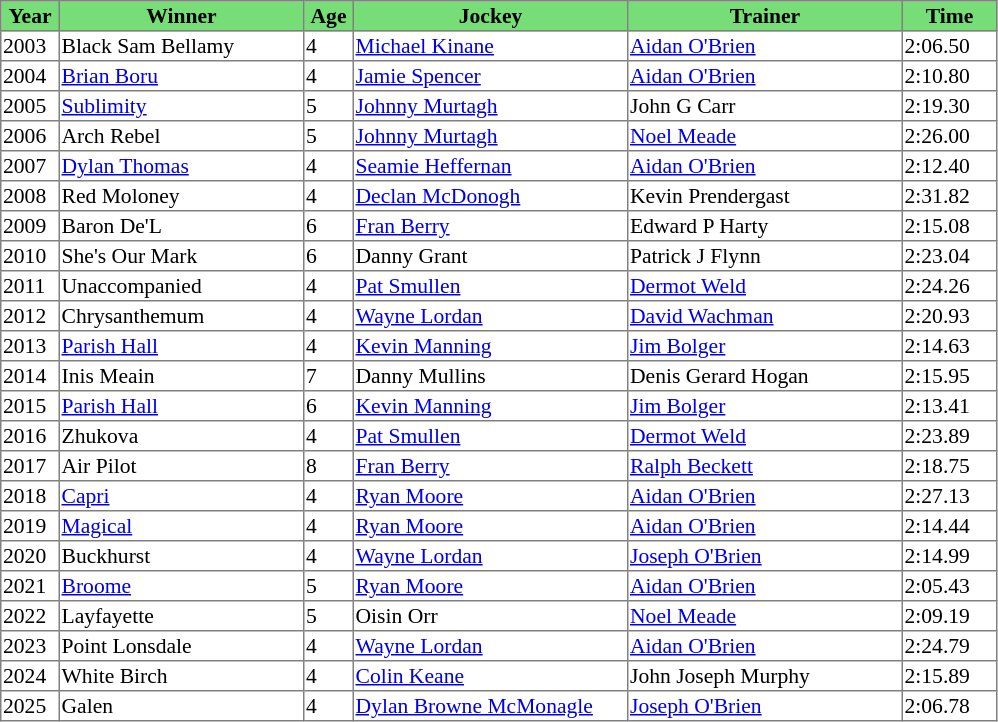<table class = "sortable" | border="1" style="border-collapse: collapse; font-size:90%">
<tr bgcolor="#77dd77" align="center">
<th style="width:36px"><strong>Year</strong></th>
<th style="width:160px"><strong>Winner</strong></th>
<th style="width:30px"><strong>Age</strong></th>
<th style="width:180px"><strong>Jockey</strong></th>
<th style="width:180px"><strong>Trainer</strong></th>
<th style="width:60px"><strong>Time</strong></th>
</tr>
<tr>
<td>2003</td>
<td>Black Sam Bellamy</td>
<td>4</td>
<td><a href='#'>Michael Kinane</a></td>
<td><a href='#'>Aidan O'Brien</a></td>
<td>2:06.50</td>
</tr>
<tr>
<td>2004</td>
<td><a href='#'>Brian Boru</a></td>
<td>4</td>
<td><a href='#'>Jamie Spencer</a></td>
<td><a href='#'>Aidan O'Brien</a></td>
<td>2:10.80</td>
</tr>
<tr>
<td>2005</td>
<td><a href='#'>Sublimity</a></td>
<td>5</td>
<td><a href='#'>Johnny Murtagh</a></td>
<td>John G Carr</td>
<td>2:19.30</td>
</tr>
<tr>
<td>2006</td>
<td>Arch Rebel</td>
<td>5</td>
<td><a href='#'>Johnny Murtagh</a></td>
<td><a href='#'>Noel Meade</a></td>
<td>2:26.00</td>
</tr>
<tr>
<td>2007</td>
<td><a href='#'>Dylan Thomas</a></td>
<td>4</td>
<td><a href='#'>Seamie Heffernan</a></td>
<td><a href='#'>Aidan O'Brien</a></td>
<td>2:12.40</td>
</tr>
<tr>
<td>2008</td>
<td>Red Moloney</td>
<td>4</td>
<td><a href='#'>Declan McDonogh</a></td>
<td>Kevin Prendergast</td>
<td>2:31.82</td>
</tr>
<tr>
<td>2009</td>
<td>Baron De'L</td>
<td>6</td>
<td><a href='#'>Fran Berry</a></td>
<td>Edward P Harty</td>
<td>2:15.08</td>
</tr>
<tr>
<td>2010</td>
<td>She's Our Mark</td>
<td>6</td>
<td>Danny Grant</td>
<td>Patrick J Flynn</td>
<td>2:23.04</td>
</tr>
<tr>
<td>2011</td>
<td>Unaccompanied</td>
<td>4</td>
<td><a href='#'>Pat Smullen</a></td>
<td><a href='#'>Dermot Weld</a></td>
<td>2:24.26</td>
</tr>
<tr>
<td>2012</td>
<td>Chrysanthemum</td>
<td>4</td>
<td><a href='#'>Wayne Lordan</a></td>
<td><a href='#'>David Wachman</a></td>
<td>2:20.93</td>
</tr>
<tr>
<td>2013</td>
<td><a href='#'>Parish Hall</a></td>
<td>4</td>
<td><a href='#'>Kevin Manning</a></td>
<td><a href='#'>Jim Bolger</a></td>
<td>2:14.63</td>
</tr>
<tr>
<td>2014</td>
<td>Inis Meain</td>
<td>7</td>
<td>Danny Mullins</td>
<td>Denis Gerard Hogan</td>
<td>2:15.95</td>
</tr>
<tr>
<td>2015</td>
<td><a href='#'>Parish Hall</a></td>
<td>6</td>
<td><a href='#'>Kevin Manning</a></td>
<td><a href='#'>Jim Bolger</a></td>
<td>2:13.41</td>
</tr>
<tr>
<td>2016</td>
<td>Zhukova</td>
<td>4</td>
<td><a href='#'>Pat Smullen</a></td>
<td><a href='#'>Dermot Weld</a></td>
<td>2:23.89</td>
</tr>
<tr>
<td>2017</td>
<td>Air Pilot</td>
<td>8</td>
<td><a href='#'>Fran Berry</a></td>
<td><a href='#'>Ralph Beckett</a></td>
<td>2:18.75</td>
</tr>
<tr>
<td>2018</td>
<td><a href='#'>Capri</a></td>
<td>4</td>
<td><a href='#'>Ryan Moore</a></td>
<td><a href='#'>Aidan O'Brien</a></td>
<td>2:27.13</td>
</tr>
<tr>
<td>2019</td>
<td><a href='#'>Magical</a></td>
<td>4</td>
<td><a href='#'>Ryan Moore</a></td>
<td><a href='#'>Aidan O'Brien</a></td>
<td>2:14.44</td>
</tr>
<tr>
<td>2020</td>
<td>Buckhurst</td>
<td>4</td>
<td><a href='#'>Wayne Lordan</a></td>
<td><a href='#'>Joseph O'Brien</a></td>
<td>2:14.99</td>
</tr>
<tr>
<td>2021</td>
<td><a href='#'>Broome</a></td>
<td>5</td>
<td><a href='#'>Ryan Moore</a></td>
<td><a href='#'>Aidan O'Brien</a></td>
<td>2:05.43</td>
</tr>
<tr>
<td>2022</td>
<td>Layfayette</td>
<td>5</td>
<td>Oisin Orr</td>
<td><a href='#'>Noel Meade</a></td>
<td>2:09.19</td>
</tr>
<tr>
<td>2023</td>
<td>Point Lonsdale</td>
<td>4</td>
<td><a href='#'>Wayne Lordan</a></td>
<td><a href='#'>Aidan O'Brien</a></td>
<td>2:24.79</td>
</tr>
<tr>
<td>2024</td>
<td>White Birch</td>
<td>4</td>
<td><a href='#'>Colin Keane</a></td>
<td>John Joseph Murphy</td>
<td>2:15.89</td>
</tr>
<tr>
<td>2025</td>
<td>Galen</td>
<td>4</td>
<td><a href='#'>Dylan Browne McMonagle</a></td>
<td><a href='#'>Joseph O'Brien</a></td>
<td>2:06.78</td>
</tr>
</table>
